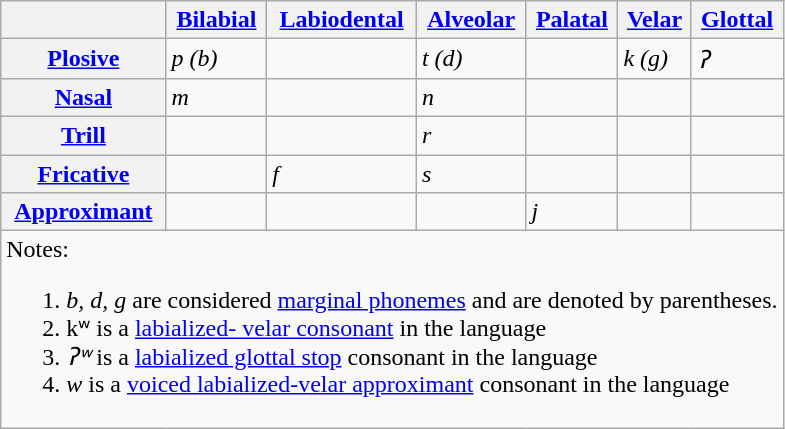<table class="wikitable">
<tr>
<th></th>
<th><a href='#'>Bilabial</a></th>
<th><a href='#'>Labiodental</a></th>
<th><a href='#'>Alveolar</a></th>
<th><a href='#'>Palatal</a></th>
<th><a href='#'>Velar</a></th>
<th><a href='#'>Glottal</a></th>
</tr>
<tr>
<th><strong><a href='#'>Plosive</a></strong></th>
<td><em>p</em>  <em>(b)</em></td>
<td></td>
<td><em>t</em>  <em>(d)</em></td>
<td></td>
<td><em>k  (g)</em></td>
<td><em>ʔ</em></td>
</tr>
<tr>
<th><strong><a href='#'>Nasal</a></strong></th>
<td><em>m</em></td>
<td></td>
<td><em>n</em></td>
<td></td>
<td></td>
<td></td>
</tr>
<tr>
<th><strong><a href='#'>Trill</a></strong></th>
<td></td>
<td></td>
<td><em>r</em></td>
<td></td>
<td></td>
<td></td>
</tr>
<tr>
<th><strong><a href='#'>Fricative</a></strong></th>
<td></td>
<td><em>f</em></td>
<td><em>s</em></td>
<td></td>
<td></td>
<td></td>
</tr>
<tr>
<th><a href='#'>Approximant</a></th>
<td></td>
<td></td>
<td></td>
<td><em>j</em></td>
<td></td>
<td></td>
</tr>
<tr>
<td colspan="7">Notes:<br><ol><li><em>b, d, g</em> are considered <a href='#'>marginal phonemes</a> and are denoted by parentheses.</li><li>kʷ is a <a href='#'>labialized- velar consonant</a> in the language</li><li><em>ʔʷ</em> is a <a href='#'>labialized glottal stop</a> consonant in the language</li><li><em>w</em> is a <a href='#'>voiced labialized-velar approximant</a> consonant in the language</li></ol></td>
</tr>
</table>
